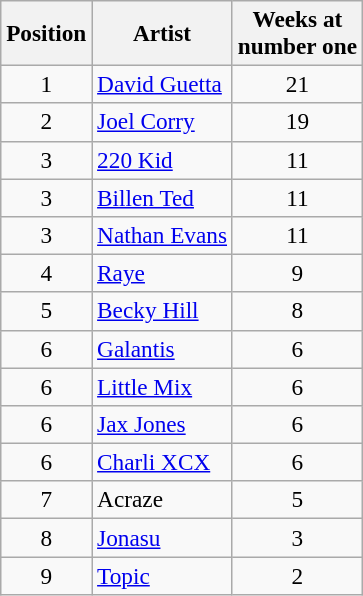<table class="wikitable sortable plainrowheaders" style="font-size:97%;">
<tr>
<th scope=col>Position</th>
<th scope=col>Artist</th>
<th scope=col>Weeks at<br>number one</th>
</tr>
<tr>
<td align=center>1</td>
<td><a href='#'>David Guetta</a></td>
<td align=center>21</td>
</tr>
<tr>
<td align=center>2</td>
<td><a href='#'>Joel Corry</a></td>
<td align=center>19</td>
</tr>
<tr>
<td align=center>3</td>
<td><a href='#'>220 Kid</a></td>
<td align=center>11</td>
</tr>
<tr>
<td align=center>3</td>
<td><a href='#'>Billen Ted</a></td>
<td align=center>11</td>
</tr>
<tr>
<td align=center>3</td>
<td><a href='#'>Nathan Evans</a></td>
<td align=center>11</td>
</tr>
<tr>
<td align=center>4</td>
<td><a href='#'>Raye</a></td>
<td align=center>9</td>
</tr>
<tr>
<td align=center>5</td>
<td><a href='#'>Becky Hill</a></td>
<td align=center>8</td>
</tr>
<tr>
<td align=center>6</td>
<td><a href='#'>Galantis</a></td>
<td align=center>6</td>
</tr>
<tr>
<td align=center>6</td>
<td><a href='#'>Little Mix</a></td>
<td align=center>6</td>
</tr>
<tr>
<td align=center>6</td>
<td><a href='#'>Jax Jones</a></td>
<td align=center>6</td>
</tr>
<tr>
<td align=center>6</td>
<td><a href='#'>Charli XCX</a></td>
<td align=center>6</td>
</tr>
<tr>
<td align=center>7</td>
<td>Acraze</td>
<td align=center>5</td>
</tr>
<tr>
<td align=center>8</td>
<td><a href='#'>Jonasu</a></td>
<td align=center>3</td>
</tr>
<tr>
<td align=center>9</td>
<td><a href='#'>Topic</a></td>
<td align=center>2</td>
</tr>
</table>
